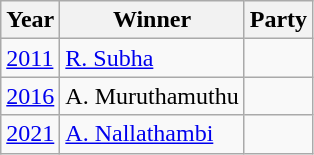<table class="wikitable sortable">
<tr>
<th>Year</th>
<th>Winner</th>
<th colspan="2">Party</th>
</tr>
<tr>
<td><a href='#'>2011</a></td>
<td><a href='#'>R. Subha</a></td>
<td></td>
</tr>
<tr>
<td><a href='#'>2016</a></td>
<td>A. Muruthamuthu</td>
<td></td>
</tr>
<tr>
<td><a href='#'>2021</a></td>
<td><a href='#'>A. Nallathambi</a></td>
</tr>
</table>
